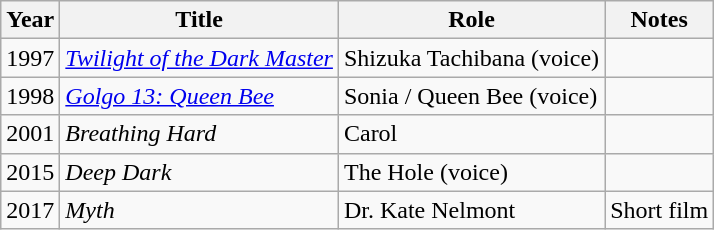<table class="wikitable sortable">
<tr>
<th>Year</th>
<th>Title</th>
<th>Role</th>
<th>Notes</th>
</tr>
<tr>
<td>1997</td>
<td><em><a href='#'>Twilight of the Dark Master</a></em></td>
<td>Shizuka Tachibana (voice)</td>
<td></td>
</tr>
<tr>
<td>1998</td>
<td><em><a href='#'>Golgo 13: Queen Bee</a></em></td>
<td>Sonia / Queen Bee (voice)</td>
<td></td>
</tr>
<tr>
<td>2001</td>
<td><em>Breathing Hard</em></td>
<td>Carol</td>
<td></td>
</tr>
<tr>
<td>2015</td>
<td><em>Deep Dark</em></td>
<td>The Hole (voice)</td>
<td></td>
</tr>
<tr>
<td>2017</td>
<td><em>Myth</em></td>
<td>Dr. Kate Nelmont</td>
<td>Short film</td>
</tr>
</table>
